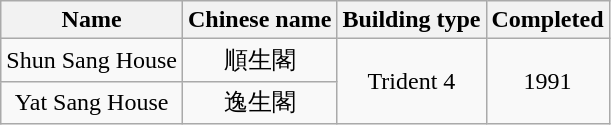<table class="wikitable" style="text-align: center">
<tr>
<th>Name</th>
<th>Chinese name</th>
<th>Building type</th>
<th>Completed</th>
</tr>
<tr>
<td>Shun Sang House</td>
<td>順生閣</td>
<td rowspan="2">Trident 4</td>
<td rowspan="2">1991</td>
</tr>
<tr>
<td>Yat Sang House</td>
<td>逸生閣</td>
</tr>
</table>
